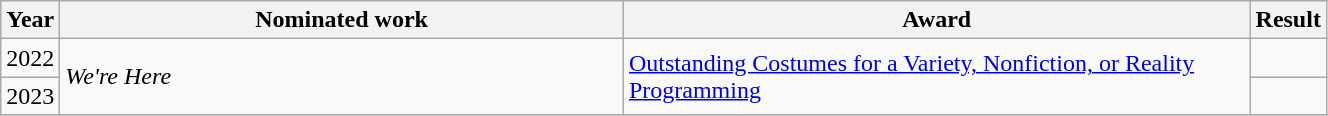<table class="wikitable" style="width:70%;">
<tr>
<th style="width:3%;">Year</th>
<th style="width:45%;">Nominated work</th>
<th style="width:50%;">Award</th>
<th style="width:5%;">Result</th>
</tr>
<tr>
<td align="center">2022</td>
<td rowspan="2"><em>We're Here</em></td>
<td rowspan="2"><a href='#'>Outstanding Costumes for a Variety, Nonfiction, or Reality Programming</a></td>
<td></td>
</tr>
<tr>
<td align="center">2023</td>
<td></td>
</tr>
<tr>
</tr>
</table>
